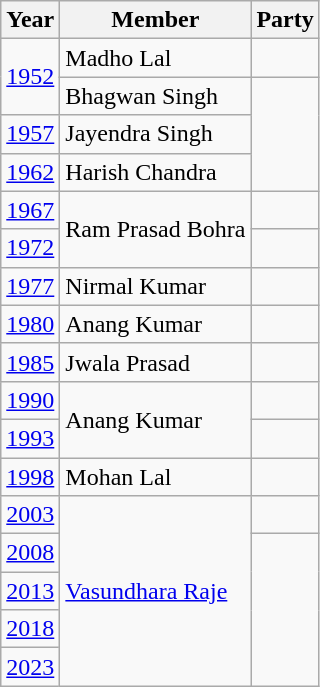<table class="wikitable sortable">
<tr>
<th>Year</th>
<th>Member</th>
<th colspan="2">Party</th>
</tr>
<tr>
<td rowspan="2"><a href='#'>1952</a></td>
<td>Madho Lal</td>
<td></td>
</tr>
<tr>
<td>Bhagwan Singh</td>
</tr>
<tr>
<td><a href='#'>1957</a></td>
<td>Jayendra Singh</td>
</tr>
<tr>
<td><a href='#'>1962</a></td>
<td>Harish Chandra</td>
</tr>
<tr>
<td><a href='#'>1967</a></td>
<td rowspan="2">Ram Prasad Bohra</td>
<td></td>
</tr>
<tr>
<td><a href='#'>1972</a></td>
<td></td>
</tr>
<tr>
<td><a href='#'>1977</a></td>
<td>Nirmal Kumar</td>
<td></td>
</tr>
<tr>
<td><a href='#'>1980</a></td>
<td>Anang Kumar</td>
<td></td>
</tr>
<tr>
<td><a href='#'>1985</a></td>
<td>Jwala Prasad</td>
<td></td>
</tr>
<tr>
<td><a href='#'>1990</a></td>
<td rowspan="2">Anang Kumar</td>
<td></td>
</tr>
<tr>
<td><a href='#'>1993</a></td>
</tr>
<tr>
<td><a href='#'>1998</a></td>
<td>Mohan Lal</td>
<td></td>
</tr>
<tr>
<td><a href='#'>2003</a></td>
<td rowspan="5"><a href='#'>Vasundhara Raje</a></td>
<td></td>
</tr>
<tr>
<td><a href='#'>2008</a></td>
</tr>
<tr>
<td><a href='#'>2013</a></td>
</tr>
<tr>
<td><a href='#'>2018</a></td>
</tr>
<tr>
<td><a href='#'>2023</a></td>
</tr>
</table>
